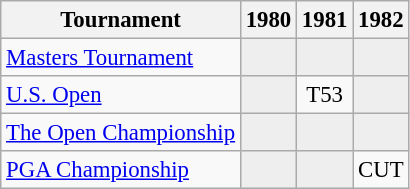<table class="wikitable" style="font-size:95%;text-align:center;">
<tr>
<th>Tournament</th>
<th>1980</th>
<th>1981</th>
<th>1982</th>
</tr>
<tr>
<td align=left><a href='#'>Masters Tournament</a></td>
<td style="background:#eeeeee;"></td>
<td style="background:#eeeeee;"></td>
<td style="background:#eeeeee;"></td>
</tr>
<tr>
<td align=left><a href='#'>U.S. Open</a></td>
<td style="background:#eeeeee;"></td>
<td>T53</td>
<td style="background:#eeeeee;"></td>
</tr>
<tr>
<td align=left><a href='#'>The Open Championship</a></td>
<td style="background:#eeeeee;"></td>
<td style="background:#eeeeee;"></td>
<td style="background:#eeeeee;"></td>
</tr>
<tr>
<td align=left><a href='#'>PGA Championship</a></td>
<td style="background:#eeeeee;"></td>
<td style="background:#eeeeee;"></td>
<td>CUT</td>
</tr>
</table>
